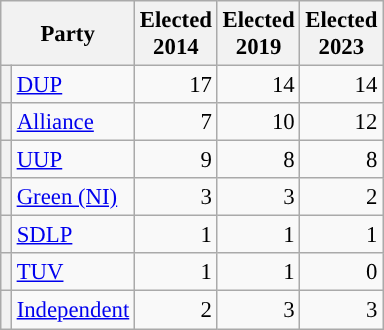<table class="wikitable" style="font-size: 95%;">
<tr>
<th colspan=2>Party</th>
<th>Elected<br>2014</th>
<th>Elected<br>2019</th>
<th>Elected<br>2023</th>
</tr>
<tr>
<th style="background-color: "></th>
<td><a href='#'>DUP</a></td>
<td align="right">17</td>
<td align="right">14</td>
<td align="right">14</td>
</tr>
<tr>
<th style="background-color: "></th>
<td><a href='#'>Alliance</a></td>
<td align="right">7</td>
<td align="right">10</td>
<td align="right">12</td>
</tr>
<tr>
<th style="background-color: "></th>
<td><a href='#'>UUP</a></td>
<td align="right">9</td>
<td align="right">8</td>
<td align="right">8</td>
</tr>
<tr>
<th style="background-color: "></th>
<td><a href='#'>Green (NI)</a></td>
<td align="right">3</td>
<td align="right">3</td>
<td align="right">2</td>
</tr>
<tr>
<th style="background-color: "></th>
<td><a href='#'>SDLP</a></td>
<td align="right">1</td>
<td align="right">1</td>
<td align="right">1</td>
</tr>
<tr>
<th style="background-color: "></th>
<td><a href='#'>TUV</a></td>
<td align="right">1</td>
<td align="right">1</td>
<td align="right">0</td>
</tr>
<tr>
<th style="background-color: "></th>
<td><a href='#'>Independent</a></td>
<td align="right">2</td>
<td align="right">3</td>
<td align="right">3</td>
</tr>
</table>
